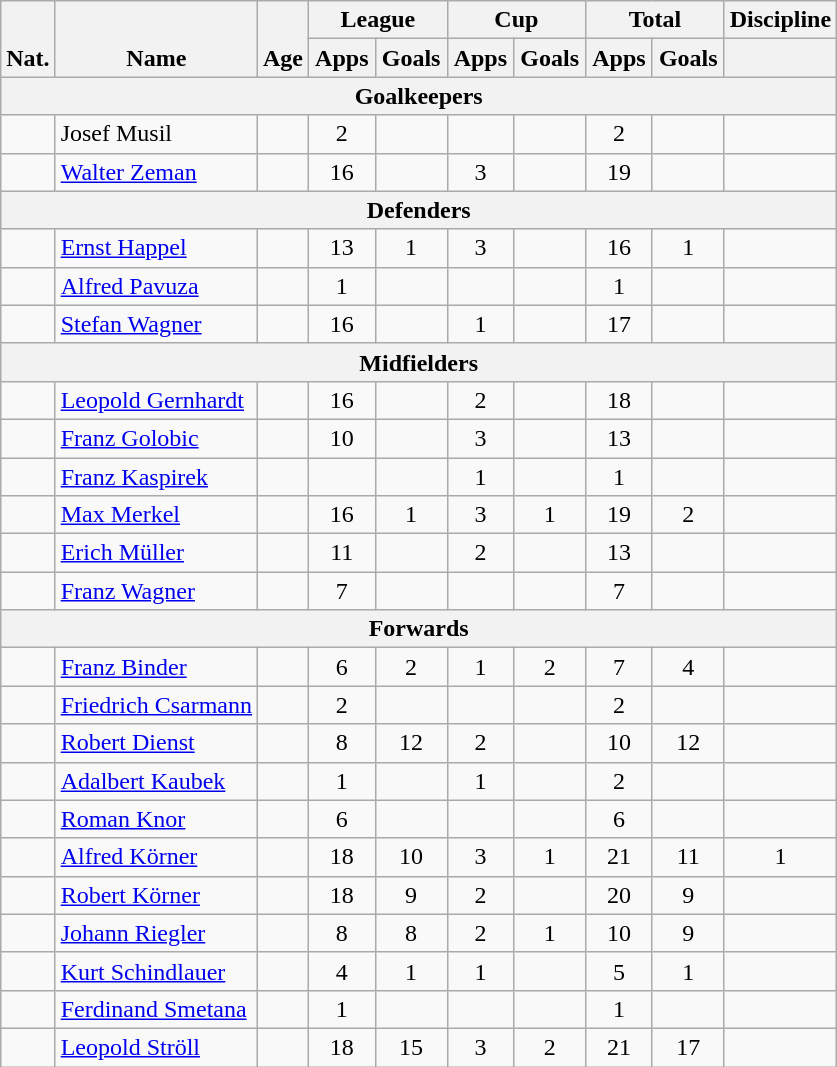<table class="wikitable" style="text-align:center">
<tr>
<th rowspan="2" valign="bottom">Nat.</th>
<th rowspan="2" valign="bottom">Name</th>
<th rowspan="2" valign="bottom">Age</th>
<th colspan="2" width="85">League</th>
<th colspan="2" width="85">Cup</th>
<th colspan="2" width="85">Total</th>
<th>Discipline</th>
</tr>
<tr>
<th>Apps</th>
<th>Goals</th>
<th>Apps</th>
<th>Goals</th>
<th>Apps</th>
<th>Goals</th>
<th></th>
</tr>
<tr>
<th colspan=20>Goalkeepers</th>
</tr>
<tr>
<td></td>
<td align="left">Josef Musil</td>
<td></td>
<td>2</td>
<td></td>
<td></td>
<td></td>
<td>2</td>
<td></td>
<td></td>
</tr>
<tr>
<td></td>
<td align="left"><a href='#'>Walter Zeman</a></td>
<td></td>
<td>16</td>
<td></td>
<td>3</td>
<td></td>
<td>19</td>
<td></td>
<td></td>
</tr>
<tr>
<th colspan=20>Defenders</th>
</tr>
<tr>
<td></td>
<td align="left"><a href='#'>Ernst Happel</a></td>
<td></td>
<td>13</td>
<td>1</td>
<td>3</td>
<td></td>
<td>16</td>
<td>1</td>
<td></td>
</tr>
<tr>
<td></td>
<td align="left"><a href='#'>Alfred Pavuza</a></td>
<td></td>
<td>1</td>
<td></td>
<td></td>
<td></td>
<td>1</td>
<td></td>
<td></td>
</tr>
<tr>
<td></td>
<td align="left"><a href='#'>Stefan Wagner</a></td>
<td></td>
<td>16</td>
<td></td>
<td>1</td>
<td></td>
<td>17</td>
<td></td>
<td></td>
</tr>
<tr>
<th colspan=20>Midfielders</th>
</tr>
<tr>
<td></td>
<td align="left"><a href='#'>Leopold Gernhardt</a></td>
<td></td>
<td>16</td>
<td></td>
<td>2</td>
<td></td>
<td>18</td>
<td></td>
<td></td>
</tr>
<tr>
<td></td>
<td align="left"><a href='#'>Franz Golobic</a></td>
<td></td>
<td>10</td>
<td></td>
<td>3</td>
<td></td>
<td>13</td>
<td></td>
<td></td>
</tr>
<tr>
<td></td>
<td align="left"><a href='#'>Franz Kaspirek</a></td>
<td></td>
<td></td>
<td></td>
<td>1</td>
<td></td>
<td>1</td>
<td></td>
<td></td>
</tr>
<tr>
<td></td>
<td align="left"><a href='#'>Max Merkel</a></td>
<td></td>
<td>16</td>
<td>1</td>
<td>3</td>
<td>1</td>
<td>19</td>
<td>2</td>
<td></td>
</tr>
<tr>
<td></td>
<td align="left"><a href='#'>Erich Müller</a></td>
<td></td>
<td>11</td>
<td></td>
<td>2</td>
<td></td>
<td>13</td>
<td></td>
<td></td>
</tr>
<tr>
<td></td>
<td align="left"><a href='#'>Franz Wagner</a></td>
<td></td>
<td>7</td>
<td></td>
<td></td>
<td></td>
<td>7</td>
<td></td>
<td></td>
</tr>
<tr>
<th colspan=20>Forwards</th>
</tr>
<tr>
<td></td>
<td align="left"><a href='#'>Franz Binder</a></td>
<td></td>
<td>6</td>
<td>2</td>
<td>1</td>
<td>2</td>
<td>7</td>
<td>4</td>
<td></td>
</tr>
<tr>
<td></td>
<td align="left"><a href='#'>Friedrich Csarmann</a></td>
<td></td>
<td>2</td>
<td></td>
<td></td>
<td></td>
<td>2</td>
<td></td>
<td></td>
</tr>
<tr>
<td></td>
<td align="left"><a href='#'>Robert Dienst</a></td>
<td></td>
<td>8</td>
<td>12</td>
<td>2</td>
<td></td>
<td>10</td>
<td>12</td>
<td></td>
</tr>
<tr>
<td></td>
<td align="left"><a href='#'>Adalbert Kaubek</a></td>
<td></td>
<td>1</td>
<td></td>
<td>1</td>
<td></td>
<td>2</td>
<td></td>
<td></td>
</tr>
<tr>
<td></td>
<td align="left"><a href='#'>Roman Knor</a></td>
<td></td>
<td>6</td>
<td></td>
<td></td>
<td></td>
<td>6</td>
<td></td>
<td></td>
</tr>
<tr>
<td></td>
<td align="left"><a href='#'>Alfred Körner</a></td>
<td></td>
<td>18</td>
<td>10</td>
<td>3</td>
<td>1</td>
<td>21</td>
<td>11</td>
<td>1</td>
</tr>
<tr>
<td></td>
<td align="left"><a href='#'>Robert Körner</a></td>
<td></td>
<td>18</td>
<td>9</td>
<td>2</td>
<td></td>
<td>20</td>
<td>9</td>
<td></td>
</tr>
<tr>
<td></td>
<td align="left"><a href='#'>Johann Riegler</a></td>
<td></td>
<td>8</td>
<td>8</td>
<td>2</td>
<td>1</td>
<td>10</td>
<td>9</td>
<td></td>
</tr>
<tr>
<td></td>
<td align="left"><a href='#'>Kurt Schindlauer</a></td>
<td></td>
<td>4</td>
<td>1</td>
<td>1</td>
<td></td>
<td>5</td>
<td>1</td>
<td></td>
</tr>
<tr>
<td></td>
<td align="left"><a href='#'>Ferdinand Smetana</a></td>
<td></td>
<td>1</td>
<td></td>
<td></td>
<td></td>
<td>1</td>
<td></td>
<td></td>
</tr>
<tr>
<td></td>
<td align="left"><a href='#'>Leopold Ströll</a></td>
<td></td>
<td>18</td>
<td>15</td>
<td>3</td>
<td>2</td>
<td>21</td>
<td>17</td>
<td></td>
</tr>
</table>
